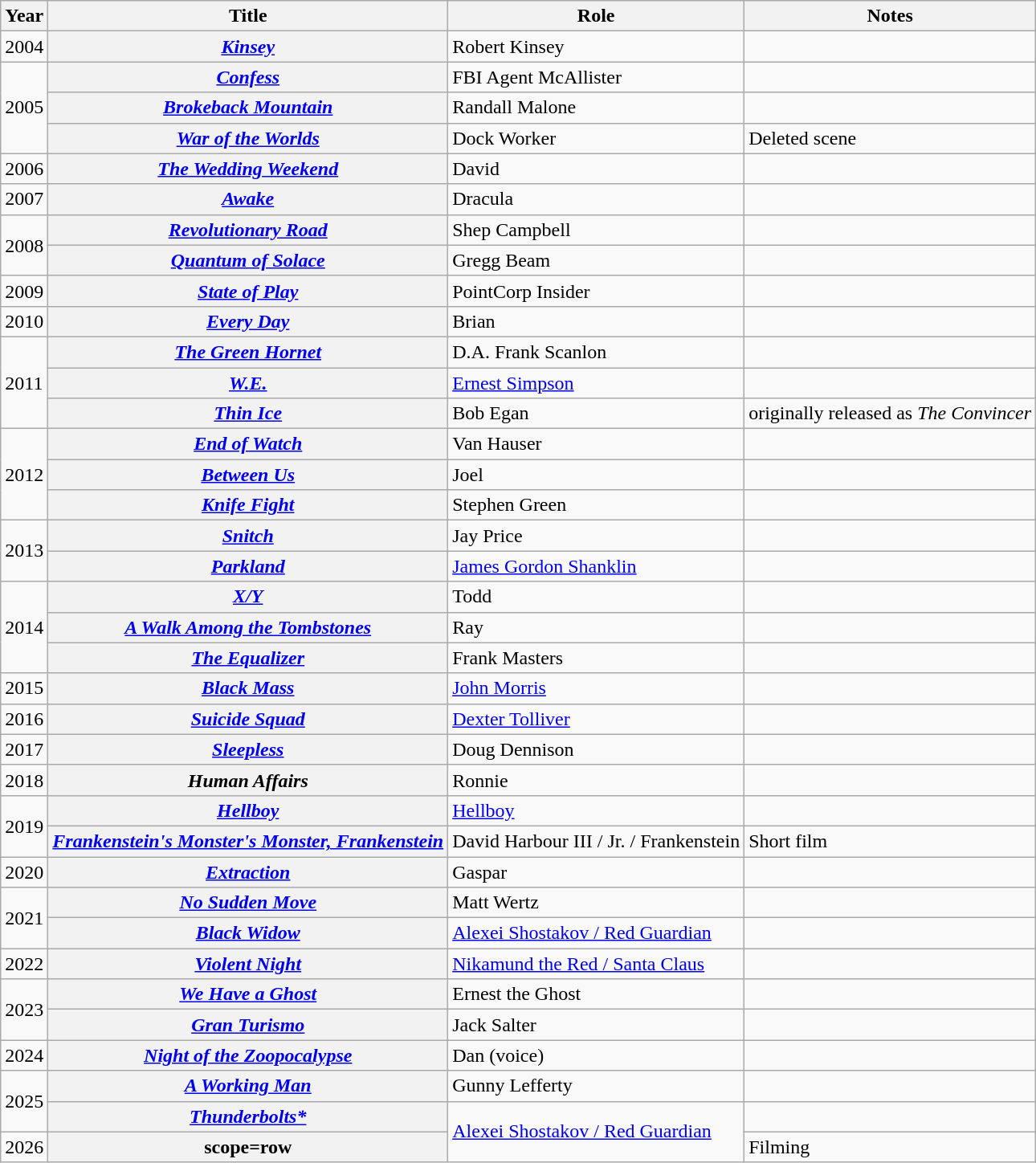<table class="wikitable sortable plainrowheaders">
<tr>
<th scope="col">Year</th>
<th scope="col">Title</th>
<th scope="col">Role</th>
<th scope="col" class="unsortable">Notes</th>
</tr>
<tr>
<td>2004</td>
<th scope="row"><em><a href='#'>Kinsey</a></em></th>
<td>Robert Kinsey</td>
<td></td>
</tr>
<tr>
<td rowspan="3">2005</td>
<th scope="row"><em><a href='#'>Confess</a></em></th>
<td>FBI Agent McAllister</td>
<td></td>
</tr>
<tr>
<th scope="row"><em><a href='#'>Brokeback Mountain</a></em></th>
<td>Randall Malone</td>
<td></td>
</tr>
<tr>
<th scope="row"><em><a href='#'>War of the Worlds</a></em></th>
<td>Dock Worker</td>
<td>Deleted scene</td>
</tr>
<tr>
<td>2006</td>
<th scope="row"><em><a href='#'>The Wedding Weekend</a></em></th>
<td>David</td>
<td></td>
</tr>
<tr>
<td>2007</td>
<th scope="row"><em><a href='#'>Awake</a></em></th>
<td>Dracula</td>
<td></td>
</tr>
<tr>
<td rowspan="2">2008</td>
<th scope="row"><em><a href='#'>Revolutionary Road</a></em></th>
<td>Shep Campbell</td>
<td></td>
</tr>
<tr>
<th scope="row"><em><a href='#'>Quantum of Solace</a></em></th>
<td>Gregg Beam</td>
<td></td>
</tr>
<tr>
<td>2009</td>
<th scope="row"><em><a href='#'>State of Play</a></em></th>
<td>PointCorp Insider</td>
<td></td>
</tr>
<tr>
<td>2010</td>
<th scope="row"><em><a href='#'>Every Day</a></em></th>
<td>Brian</td>
<td></td>
</tr>
<tr>
<td rowspan="3">2011</td>
<th scope="row"><em><a href='#'>The Green Hornet</a></em></th>
<td>D.A. Frank Scanlon</td>
<td></td>
</tr>
<tr>
<th scope="row"><em><a href='#'>W.E.</a></em></th>
<td><a href='#'>Ernest Simpson</a></td>
<td></td>
</tr>
<tr>
<th scope="row"><em><a href='#'>Thin Ice</a></em></th>
<td>Bob Egan</td>
<td>originally released as <em>The Convincer</em></td>
</tr>
<tr>
<td rowspan="3">2012</td>
<th scope="row"><em><a href='#'>End of Watch</a></em></th>
<td>Van Hauser</td>
<td></td>
</tr>
<tr>
<th scope="row"><em><a href='#'>Between Us</a></em></th>
<td>Joel</td>
<td></td>
</tr>
<tr>
<th scope="row"><em><a href='#'>Knife Fight</a></em></th>
<td>Stephen Green</td>
<td></td>
</tr>
<tr>
<td rowspan="2">2013</td>
<th scope="row"><em><a href='#'>Snitch</a></em></th>
<td>Jay Price</td>
<td></td>
</tr>
<tr>
<th scope="row"><em><a href='#'>Parkland</a></em></th>
<td><a href='#'>James Gordon Shanklin</a></td>
<td></td>
</tr>
<tr>
<td rowspan="3">2014</td>
<th scope="row"><em><a href='#'>X/Y</a></em></th>
<td>Todd</td>
<td></td>
</tr>
<tr>
<th scope="row"><em><a href='#'>A Walk Among the Tombstones</a></em></th>
<td>Ray</td>
<td></td>
</tr>
<tr>
<th scope="row"><em><a href='#'>The Equalizer</a></em></th>
<td>Frank Masters</td>
<td></td>
</tr>
<tr>
<td>2015</td>
<th scope="row"><em><a href='#'>Black Mass</a></em></th>
<td><a href='#'>John Morris</a></td>
<td></td>
</tr>
<tr>
<td>2016</td>
<th scope="row"><em><a href='#'>Suicide Squad</a></em></th>
<td><a href='#'>Dexter Tolliver</a></td>
<td></td>
</tr>
<tr>
<td>2017</td>
<th scope="row"><em><a href='#'>Sleepless</a></em></th>
<td>Doug Dennison</td>
<td></td>
</tr>
<tr>
<td>2018</td>
<th scope="row"><em>Human Affairs</em></th>
<td>Ronnie</td>
<td></td>
</tr>
<tr>
<td rowspan=2>2019</td>
<th scope="row"><em><a href='#'>Hellboy</a></em></th>
<td><a href='#'>Hellboy</a></td>
<td></td>
</tr>
<tr>
<th scope="row"><em><a href='#'>Frankenstein's Monster's Monster, Frankenstein</a></em></th>
<td>David Harbour III / Jr. / Frankenstein</td>
<td>Short film</td>
</tr>
<tr>
<td>2020</td>
<th scope="row"><em><a href='#'>Extraction</a></em></th>
<td>Gaspar</td>
<td></td>
</tr>
<tr>
<td rowspan=2>2021</td>
<th scope="row"><em><a href='#'>No Sudden Move</a></em></th>
<td>Matt Wertz</td>
<td></td>
</tr>
<tr>
<th scope="row"><em><a href='#'>Black Widow</a></em></th>
<td><a href='#'>Alexei Shostakov / Red Guardian</a></td>
<td></td>
</tr>
<tr>
<td>2022</td>
<th scope="row"><em><a href='#'>Violent Night</a></em></th>
<td><a href='#'>Nikamund the Red / Santa Claus</a></td>
<td></td>
</tr>
<tr>
<td rowspan=2>2023</td>
<th scope="row"><em><a href='#'>We Have a Ghost</a></em></th>
<td>Ernest the Ghost</td>
<td></td>
</tr>
<tr>
<th scope="row"><em><a href='#'>Gran Turismo</a></em></th>
<td>Jack Salter</td>
<td></td>
</tr>
<tr>
<td>2024</td>
<th scope="row"><em><a href='#'>Night of the Zoopocalypse</a></em></th>
<td>Dan (voice)</td>
<td></td>
</tr>
<tr>
<td rowspan="2">2025</td>
<th scope="row"><em><a href='#'>A Working Man</a></em></th>
<td>Gunny Lefferty</td>
<td></td>
</tr>
<tr>
<th scope="row"><em><a href='#'>Thunderbolts*</a></em></th>
<td rowspan=2><a href='#'>Alexei Shostakov / Red Guardian</a></td>
<td></td>
</tr>
<tr>
<td>2026</td>
<th>scope=row </th>
<td>Filming</td>
</tr>
</table>
